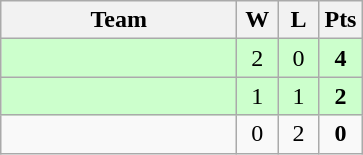<table class="wikitable" style="text-align:center;">
<tr>
<th width=150>Team</th>
<th width=20>W</th>
<th width=20>L</th>
<th width=20>Pts</th>
</tr>
<tr bgcolor="#ccffcc">
<td align="left"></td>
<td>2</td>
<td>0</td>
<td><strong>4</strong></td>
</tr>
<tr bgcolor="#ccffcc">
<td align="left"></td>
<td>1</td>
<td>1</td>
<td><strong>2</strong></td>
</tr>
<tr>
<td align="left"></td>
<td>0</td>
<td>2</td>
<td><strong>0</strong></td>
</tr>
</table>
